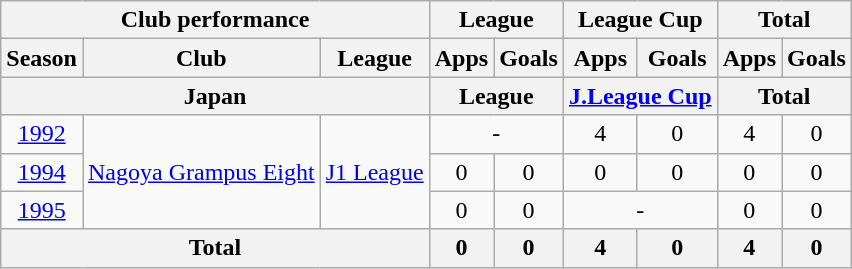<table class="wikitable" style="text-align:center;">
<tr>
<th colspan=3>Club performance</th>
<th colspan=2>League</th>
<th colspan=2>League Cup</th>
<th colspan=2>Total</th>
</tr>
<tr>
<th>Season</th>
<th>Club</th>
<th>League</th>
<th>Apps</th>
<th>Goals</th>
<th>Apps</th>
<th>Goals</th>
<th>Apps</th>
<th>Goals</th>
</tr>
<tr>
<th colspan=3>Japan</th>
<th colspan=2>League</th>
<th colspan=2><a href='#'>J.League Cup</a></th>
<th colspan=2>Total</th>
</tr>
<tr>
<td><a href='#'>1992</a></td>
<td rowspan="3"><a href='#'>Nagoya Grampus Eight</a></td>
<td rowspan="3"><a href='#'>J1 League</a></td>
<td colspan="2">-</td>
<td>4</td>
<td>0</td>
<td>4</td>
<td>0</td>
</tr>
<tr>
<td><a href='#'>1994</a></td>
<td>0</td>
<td>0</td>
<td>0</td>
<td>0</td>
<td>0</td>
<td>0</td>
</tr>
<tr>
<td><a href='#'>1995</a></td>
<td>0</td>
<td>0</td>
<td colspan="2">-</td>
<td>0</td>
<td>0</td>
</tr>
<tr>
<th colspan=3>Total</th>
<th>0</th>
<th>0</th>
<th>4</th>
<th>0</th>
<th>4</th>
<th>0</th>
</tr>
</table>
